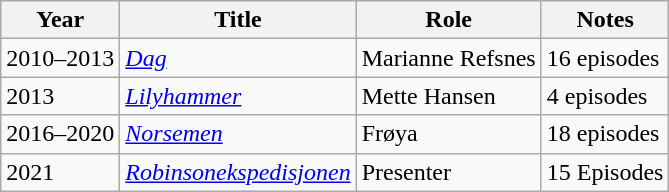<table class="wikitable sortable">
<tr>
<th>Year</th>
<th>Title</th>
<th>Role</th>
<th class="unsortable">Notes</th>
</tr>
<tr>
<td>2010–2013</td>
<td><em><a href='#'>Dag</a></em></td>
<td>Marianne Refsnes</td>
<td>16 episodes</td>
</tr>
<tr>
<td>2013</td>
<td><em><a href='#'>Lilyhammer</a></em></td>
<td>Mette Hansen</td>
<td>4 episodes</td>
</tr>
<tr>
<td>2016–2020</td>
<td><em><a href='#'>Norsemen</a></em></td>
<td>Frøya</td>
<td>18 episodes</td>
</tr>
<tr>
<td>2021</td>
<td><em><a href='#'>Robinsonekspedisjonen</a></em></td>
<td>Presenter</td>
<td>15 Episodes</td>
</tr>
</table>
